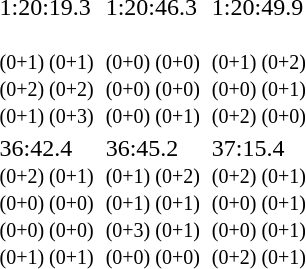<table>
<tr>
<td><br></td>
<td></td>
<td>1:20:19.3<br><small><br>(0+1) (0+1)<br>(0+2) (0+2)<br>(0+1) (0+3)</small></td>
<td></td>
<td>1:20:46.3<br><small><br>(0+0) (0+0)<br>(0+0) (0+0)<br>(0+0) (0+1)</small></td>
<td></td>
<td>1:20:49.9<br><small><br>(0+1) (0+2)<br>(0+0) (0+1)<br>(0+2) (0+0)</small></td>
</tr>
<tr>
<td><br></td>
<td></td>
<td>36:42.4<br><small>(0+2) (0+1)<br>(0+0) (0+0)<br>(0+0) (0+0)<br>(0+1) (0+1)</small></td>
<td></td>
<td>36:45.2<br><small>(0+1) (0+2)<br>(0+1) (0+1)<br>(0+3) (0+1)<br>(0+0) (0+0)</small></td>
<td></td>
<td>37:15.4<br><small>(0+2) (0+1)<br>(0+0) (0+1)<br>(0+0) (0+1)<br>(0+2) (0+1)</small></td>
</tr>
</table>
